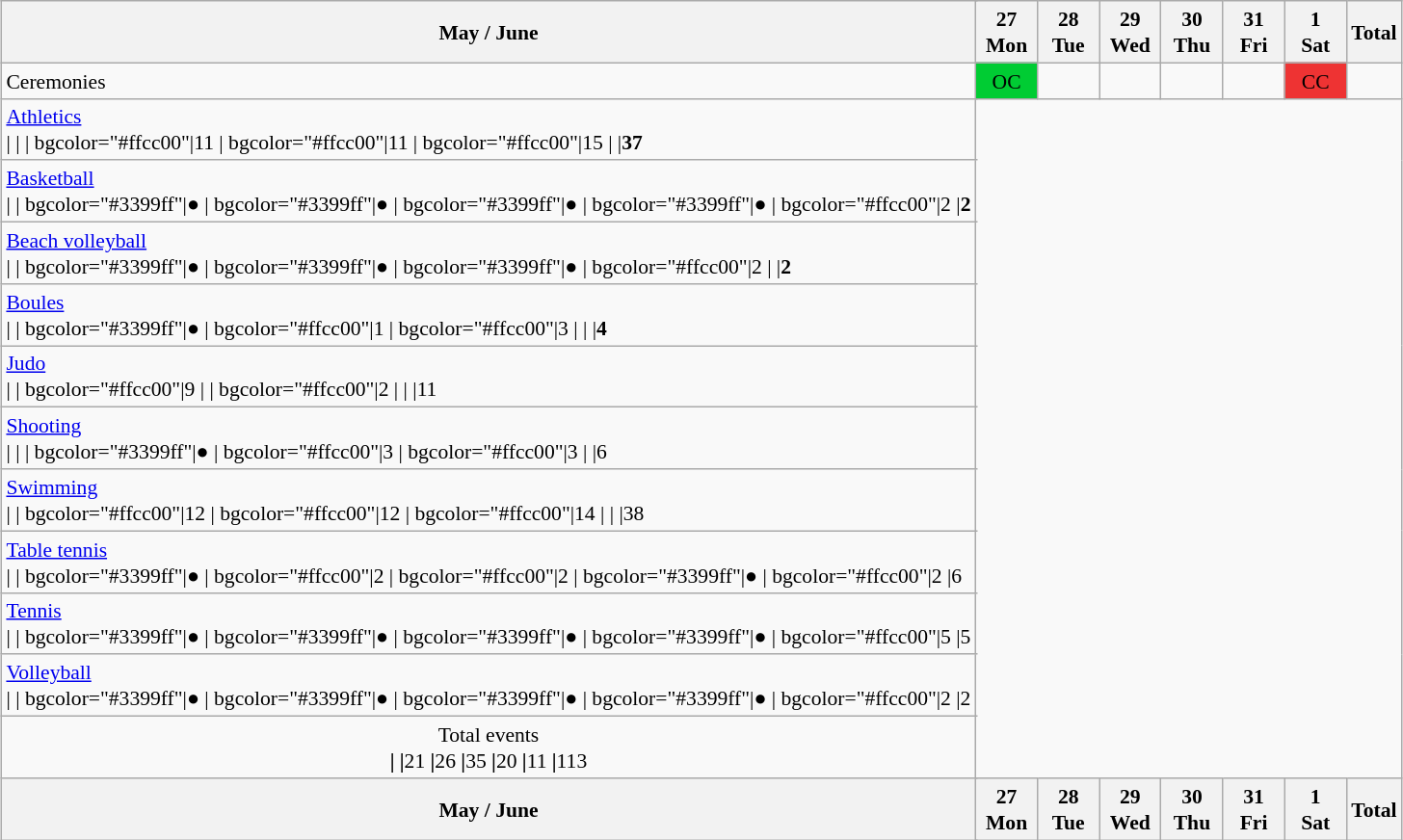<table class="wikitable"style="text-align:center; margin:0.5em auto; font-size:90%; line-height:1.25em;">
<tr>
<th colspan=2>May / June</th>
<th style="width:2.5em">27<br>Mon</th>
<th style="width:2.5em">28<br>Tue</th>
<th style="width:2.5em">29<br>Wed</th>
<th style="width:2.5em">30<br>Thu</th>
<th style="width:2.5em">31<br>Fri</th>
<th style="width:2.5em">1<br>Sat</th>
<th>Total</th>
</tr>
<tr>
<td colspan=2 align=left>Ceremonies</td>
<td bgcolor="#00cc33">OC</td>
<td></td>
<td></td>
<td></td>
<td></td>
<td bgcolor="#ee3333">CC</td>
<td></td>
</tr>
<tr>
<td colspan=2 align=left> <a href='#'>Athletics</a><br>|
| 
| bgcolor="#ffcc00"|11
| bgcolor="#ffcc00"|11
| bgcolor="#ffcc00"|15
|
|<strong>37</strong></td>
</tr>
<tr>
<td colspan=2 align=left> <a href='#'>Basketball</a><br>|
| bgcolor="#3399ff"|●
| bgcolor="#3399ff"|●
| bgcolor="#3399ff"|●
| bgcolor="#3399ff"|●
| bgcolor="#ffcc00"|2
|<strong>2</strong></td>
</tr>
<tr>
<td colspan=2 align=left> <a href='#'>Beach volleyball</a><br>| 
| bgcolor="#3399ff"|●
| bgcolor="#3399ff"|●
| bgcolor="#3399ff"|●
| bgcolor="#ffcc00"|2
|
|<strong>2</strong></td>
</tr>
<tr>
<td colspan=2 align=left> <a href='#'>Boules</a><br>| 
| bgcolor="#3399ff"|●
| bgcolor="#ffcc00"|1
| bgcolor="#ffcc00"|3
|
|
|<strong>4<em><strong><em></td>
</tr>
<tr>
<td colspan=2 align=left> <a href='#'>Judo</a><br>| 
| bgcolor="#ffcc00"|9
|
| bgcolor="#ffcc00"|2
|
|
|</strong>11<strong></td>
</tr>
<tr>
<td colspan=2 align=left> <a href='#'>Shooting</a><br>| 
|
| bgcolor="#3399ff"|●
| bgcolor="#ffcc00"|3
| bgcolor="#ffcc00"|3
|
|</strong>6<strong></td>
</tr>
<tr>
<td colspan=2 align=left> <a href='#'>Swimming</a><br>| 
| bgcolor="#ffcc00"|12
| bgcolor="#ffcc00"|12
| bgcolor="#ffcc00"|14
| 
|
|</strong>38<strong></td>
</tr>
<tr>
<td colspan=2 align=left> <a href='#'>Table tennis</a><br>| 
| bgcolor="#3399ff"|●
| bgcolor="#ffcc00"|2
| bgcolor="#ffcc00"|2
| bgcolor="#3399ff"|●
| bgcolor="#ffcc00"|2
|</strong>6<strong></td>
</tr>
<tr>
<td colspan=2 align=left> <a href='#'>Tennis</a><br>| 
| bgcolor="#3399ff"|●
| bgcolor="#3399ff"|●
| bgcolor="#3399ff"|●
| bgcolor="#3399ff"|●
| bgcolor="#ffcc00"|5
|</strong>5<strong></td>
</tr>
<tr>
<td colspan=2 align=left> <a href='#'>Volleyball</a><br>| 
| bgcolor="#3399ff"|●
| bgcolor="#3399ff"|●
| bgcolor="#3399ff"|●
| bgcolor="#3399ff"|●
| bgcolor="#ffcc00"|2
|</strong>2<strong></td>
</tr>
<tr>
<td colspan=2></strong>Total events<strong><br>| 
|</strong>21<strong>
|</strong>26<strong>
|</strong>35<strong>
|</strong>20<strong>
|</strong>11<strong>
|</strong>113<strong></td>
</tr>
<tr>
<th colspan=2>May / June</th>
<th>27<br>Mon</th>
<th>28<br>Tue</th>
<th>29<br>Wed</th>
<th>30<br>Thu</th>
<th>31<br>Fri</th>
<th>1<br>Sat</th>
<th>Total</th>
</tr>
</table>
